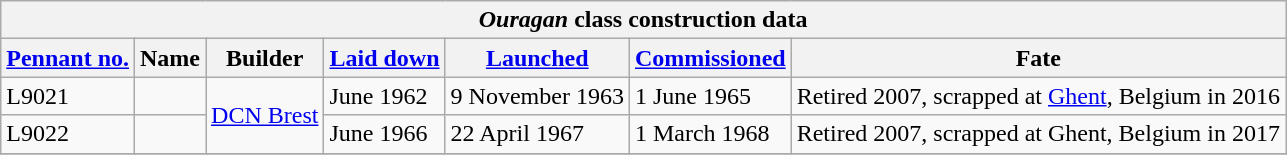<table class="wikitable">
<tr>
<th colspan="7"><em>Ouragan</em> class construction data</th>
</tr>
<tr>
<th scope="col"><a href='#'>Pennant no.</a></th>
<th scope="col">Name</th>
<th scope="col">Builder</th>
<th scope="col"><a href='#'>Laid down</a></th>
<th scope="col"><a href='#'>Launched</a></th>
<th scope="col"><a href='#'>Commissioned</a></th>
<th scope="col">Fate</th>
</tr>
<tr>
<td scope="row">L9021</td>
<td></td>
<td rowspan="2"><a href='#'>DCN Brest</a></td>
<td>June 1962</td>
<td>9 November 1963</td>
<td>1 June 1965</td>
<td>Retired 2007, scrapped at <a href='#'>Ghent</a>, Belgium in 2016</td>
</tr>
<tr>
<td scope="row">L9022</td>
<td></td>
<td>June 1966</td>
<td>22 April 1967</td>
<td>1 March 1968</td>
<td>Retired 2007, scrapped at Ghent, Belgium in 2017</td>
</tr>
<tr>
</tr>
</table>
